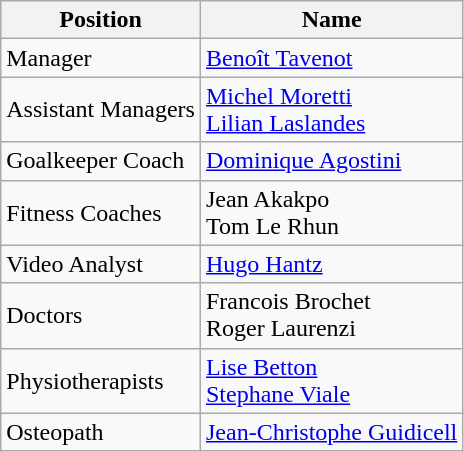<table class="wikitable">
<tr>
<th>Position</th>
<th>Name</th>
</tr>
<tr>
<td>Manager</td>
<td> <a href='#'>Benoît Tavenot</a></td>
</tr>
<tr>
<td>Assistant Managers</td>
<td> <a href='#'>Michel Moretti</a><br> <a href='#'>Lilian Laslandes</a></td>
</tr>
<tr>
<td>Goalkeeper Coach</td>
<td> <a href='#'>Dominique Agostini</a></td>
</tr>
<tr>
<td>Fitness Coaches</td>
<td> Jean Akakpo <br> Tom Le Rhun</td>
</tr>
<tr>
<td>Video Analyst</td>
<td> <a href='#'>Hugo Hantz</a></td>
</tr>
<tr>
<td>Doctors</td>
<td> Francois Brochet<br> Roger Laurenzi</td>
</tr>
<tr>
<td>Physiotherapists</td>
<td> <a href='#'>Lise Betton</a><br> <a href='#'>Stephane Viale</a></td>
</tr>
<tr>
<td>Osteopath</td>
<td><a href='#'>Jean-Christophe Guidicell</a></td>
</tr>
</table>
